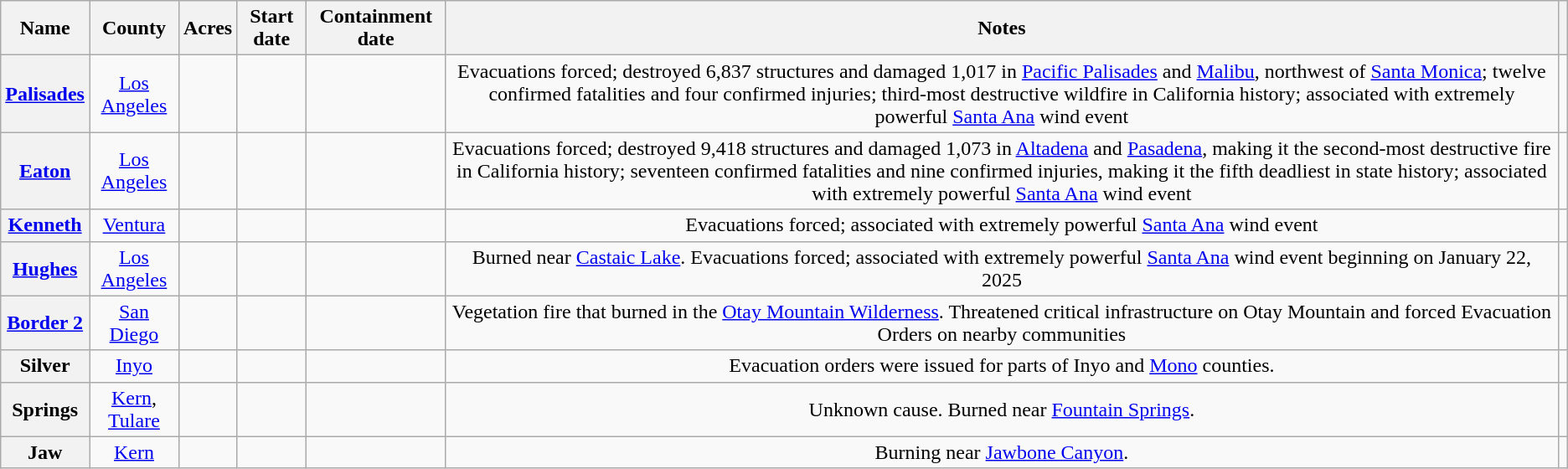<table class="wikitable sortable plainrowheaders mw-collapsible" style="text-align:center;">
<tr>
<th scope="col">Name</th>
<th scope="col">County </th>
<th scope="col">Acres</th>
<th scope="col">Start date</th>
<th scope="col">Containment date</th>
<th scope="col">Notes</th>
<th scope="col" class="unsortable"></th>
</tr>
<tr>
<th scope="row"><a href='#'>Palisades</a></th>
<td><a href='#'>Los Angeles</a></td>
<td></td>
<td></td>
<td></td>
<td>Evacuations forced; destroyed 6,837 structures and damaged 1,017 in <a href='#'>Pacific Palisades</a> and <a href='#'>Malibu</a>, northwest of <a href='#'>Santa Monica</a>; twelve confirmed fatalities and four confirmed injuries; third-most destructive wildfire in California history; associated with extremely powerful <a href='#'>Santa Ana</a> wind event</td>
<td></td>
</tr>
<tr>
<th scope="row"><a href='#'>Eaton</a></th>
<td><a href='#'>Los Angeles</a></td>
<td></td>
<td></td>
<td></td>
<td>Evacuations forced; destroyed 9,418 structures and damaged 1,073 in <a href='#'>Altadena</a> and <a href='#'>Pasadena</a>, making it the second-most destructive fire in California history; seventeen confirmed fatalities and nine confirmed injuries, making it the fifth deadliest in state history; associated with extremely powerful <a href='#'>Santa Ana</a> wind event</td>
<td></td>
</tr>
<tr>
<th scope="row"><a href='#'>Kenneth</a></th>
<td><a href='#'>Ventura</a></td>
<td></td>
<td></td>
<td></td>
<td>Evacuations forced; associated with extremely powerful <a href='#'>Santa Ana</a> wind event</td>
<td></td>
</tr>
<tr>
<th scope="row"><a href='#'>Hughes</a></th>
<td><a href='#'>Los Angeles</a></td>
<td></td>
<td></td>
<td></td>
<td>Burned near <a href='#'>Castaic Lake</a>. Evacuations forced; associated with extremely powerful <a href='#'>Santa Ana</a> wind event beginning on January 22, 2025</td>
<td></td>
</tr>
<tr>
<th scope="row"><a href='#'>Border 2</a></th>
<td><a href='#'>San Diego</a></td>
<td></td>
<td></td>
<td></td>
<td>Vegetation fire that burned in the <a href='#'>Otay Mountain Wilderness</a>. Threatened critical infrastructure on Otay Mountain and forced Evacuation Orders on  nearby communities</td>
<td></td>
</tr>
<tr>
<th scope="row">Silver</th>
<td><a href='#'>Inyo</a></td>
<td></td>
<td></td>
<td></td>
<td>Evacuation orders were issued for parts of Inyo and <a href='#'>Mono</a> counties.</td>
<td></td>
</tr>
<tr>
<th scope="row">Springs</th>
<td><a href='#'>Kern</a>, <a href='#'>Tulare</a></td>
<td></td>
<td></td>
<td></td>
<td>Unknown cause. Burned near <a href='#'>Fountain Springs</a>.</td>
<td></td>
</tr>
<tr>
<th scope="row">Jaw</th>
<td><a href='#'>Kern</a></td>
<td></td>
<td></td>
<td></td>
<td>Burning near <a href='#'>Jawbone Canyon</a>.</td>
<td></td>
</tr>
</table>
